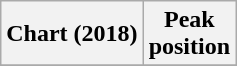<table class="wikitable sortable plainrowheaders" style="text-align:center">
<tr>
<th scope="col">Chart (2018)</th>
<th scope="col">Peak<br>position</th>
</tr>
<tr>
</tr>
</table>
